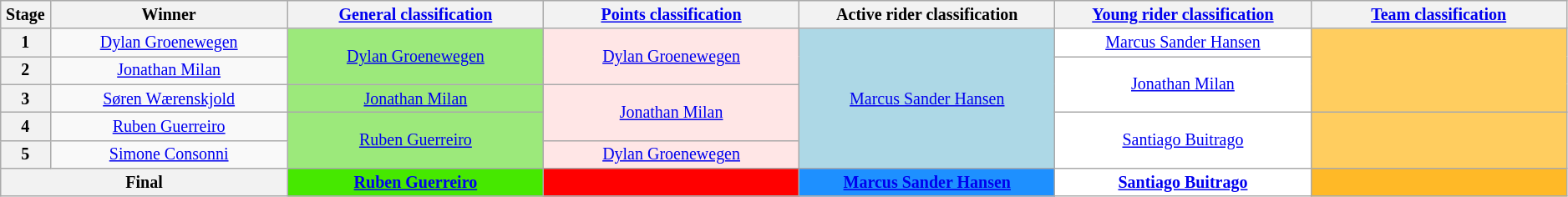<table class="wikitable" style="text-align: center; font-size:smaller;">
<tr style="background:#efefef;">
<th style="width:1%;">Stage</th>
<th style="width:13%;">Winner</th>
<th style="width:14%;"><a href='#'>General classification</a><br></th>
<th style="width:14%;"><a href='#'>Points classification</a><br></th>
<th style="width:14%;">Active rider classification<br></th>
<th style="width:14%;"><a href='#'>Young rider classification</a><br></th>
<th style="width:14%;"><a href='#'>Team classification</a></th>
</tr>
<tr>
<th>1</th>
<td><a href='#'>Dylan Groenewegen</a></td>
<td style="background:#9CE97B;" rowspan=2"><a href='#'>Dylan Groenewegen</a></td>
<td style="background:#FFE6E6;" rowspan=2"><a href='#'>Dylan Groenewegen</a></td>
<td style="background:lightblue;" rowspan=5"><a href='#'>Marcus Sander Hansen</a></td>
<td style="background:white;"><a href='#'>Marcus Sander Hansen</a></td>
<td style="background:#FFCD5F;" rowspan=3"></td>
</tr>
<tr>
<th>2</th>
<td><a href='#'>Jonathan Milan</a></td>
<td style="background:white;" rowspan=2"><a href='#'>Jonathan Milan</a></td>
</tr>
<tr>
<th>3</th>
<td><a href='#'>Søren Wærenskjold</a></td>
<td style="background:#9CE97B;"><a href='#'>Jonathan Milan</a></td>
<td style="background:#FFE6E6;" rowspan=2"><a href='#'>Jonathan Milan</a></td>
</tr>
<tr>
<th>4</th>
<td><a href='#'>Ruben Guerreiro</a></td>
<td style="background:#9CE97B;" rowspan=2"><a href='#'>Ruben Guerreiro</a></td>
<td style="background:white;" rowspan=2"><a href='#'>Santiago Buitrago</a></td>
<td style="background:#FFCD5F;" rowspan=2"></td>
</tr>
<tr>
<th>5</th>
<td><a href='#'>Simone Consonni</a></td>
<td style="background:#FFE6E6;"><a href='#'>Dylan Groenewegen</a></td>
</tr>
<tr>
<th colspan="2">Final</th>
<th style="background:#46E800;"><a href='#'>Ruben Guerreiro</a></th>
<th style="background:red;"></th>
<th style="background:dodgerblue;"><a href='#'>Marcus Sander Hansen</a></th>
<th style="background:white;"><a href='#'>Santiago Buitrago</a></th>
<th style="background:#FFB927;"></th>
</tr>
</table>
